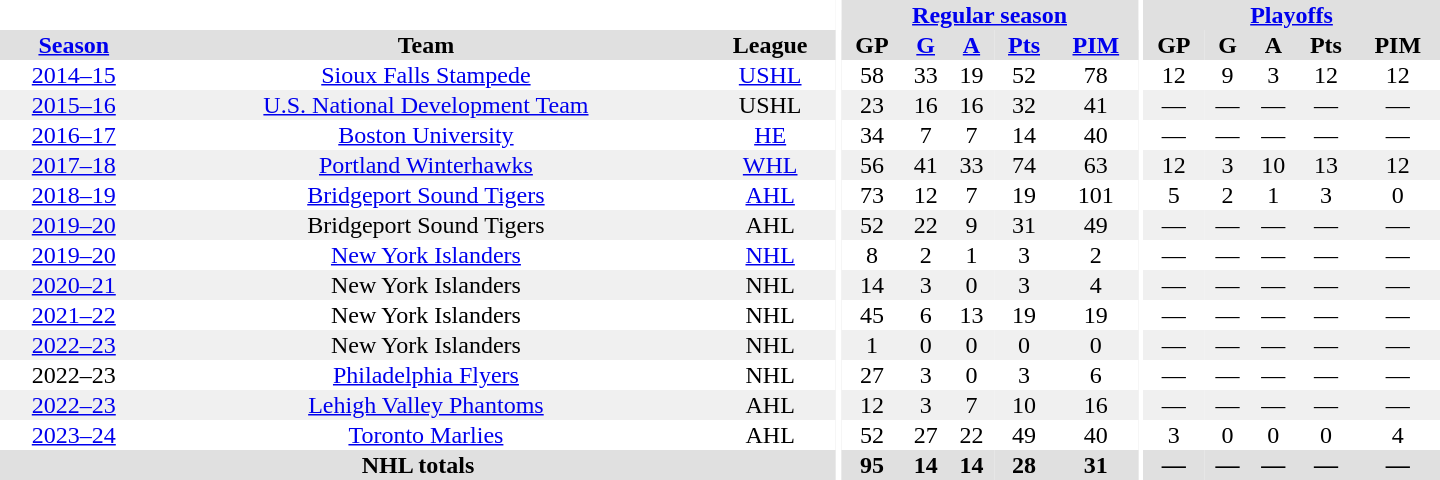<table border="0" cellpadding="1" cellspacing="0" style="text-align:center; width:60em">
<tr bgcolor="#e0e0e0">
<th colspan="3" bgcolor="#ffffff"></th>
<th rowspan="99" bgcolor="#ffffff"></th>
<th colspan="5"><a href='#'>Regular season</a></th>
<th rowspan="99" bgcolor="#ffffff"></th>
<th colspan="5"><a href='#'>Playoffs</a></th>
</tr>
<tr bgcolor="#e0e0e0">
<th><a href='#'>Season</a></th>
<th>Team</th>
<th>League</th>
<th>GP</th>
<th><a href='#'>G</a></th>
<th><a href='#'>A</a></th>
<th><a href='#'>Pts</a></th>
<th><a href='#'>PIM</a></th>
<th>GP</th>
<th>G</th>
<th>A</th>
<th>Pts</th>
<th>PIM</th>
</tr>
<tr>
<td><a href='#'>2014–15</a></td>
<td><a href='#'>Sioux Falls Stampede</a></td>
<td><a href='#'>USHL</a></td>
<td>58</td>
<td>33</td>
<td>19</td>
<td>52</td>
<td>78</td>
<td>12</td>
<td>9</td>
<td>3</td>
<td>12</td>
<td>12</td>
</tr>
<tr bgcolor="#f0f0f0">
<td><a href='#'>2015–16</a></td>
<td><a href='#'>U.S. National Development Team</a></td>
<td>USHL</td>
<td>23</td>
<td>16</td>
<td>16</td>
<td>32</td>
<td>41</td>
<td>—</td>
<td>—</td>
<td>—</td>
<td>—</td>
<td>—</td>
</tr>
<tr>
<td><a href='#'>2016–17</a></td>
<td><a href='#'>Boston University</a></td>
<td><a href='#'>HE</a></td>
<td>34</td>
<td>7</td>
<td>7</td>
<td>14</td>
<td>40</td>
<td>—</td>
<td>—</td>
<td>—</td>
<td>—</td>
<td>—</td>
</tr>
<tr bgcolor="#f0f0f0">
<td><a href='#'>2017–18</a></td>
<td><a href='#'>Portland Winterhawks</a></td>
<td><a href='#'>WHL</a></td>
<td>56</td>
<td>41</td>
<td>33</td>
<td>74</td>
<td>63</td>
<td>12</td>
<td>3</td>
<td>10</td>
<td>13</td>
<td>12</td>
</tr>
<tr>
<td><a href='#'>2018–19</a></td>
<td><a href='#'>Bridgeport Sound Tigers</a></td>
<td><a href='#'>AHL</a></td>
<td>73</td>
<td>12</td>
<td>7</td>
<td>19</td>
<td>101</td>
<td>5</td>
<td>2</td>
<td>1</td>
<td>3</td>
<td>0</td>
</tr>
<tr bgcolor="#f0f0f0">
<td><a href='#'>2019–20</a></td>
<td>Bridgeport Sound Tigers</td>
<td>AHL</td>
<td>52</td>
<td>22</td>
<td>9</td>
<td>31</td>
<td>49</td>
<td>—</td>
<td>—</td>
<td>—</td>
<td>—</td>
<td>—</td>
</tr>
<tr>
<td><a href='#'>2019–20</a></td>
<td><a href='#'>New York Islanders</a></td>
<td><a href='#'>NHL</a></td>
<td>8</td>
<td>2</td>
<td>1</td>
<td>3</td>
<td>2</td>
<td>—</td>
<td>—</td>
<td>—</td>
<td>—</td>
<td>—</td>
</tr>
<tr bgcolor="#f0f0f0">
<td><a href='#'>2020–21</a></td>
<td>New York Islanders</td>
<td>NHL</td>
<td>14</td>
<td>3</td>
<td>0</td>
<td>3</td>
<td>4</td>
<td>—</td>
<td>—</td>
<td>—</td>
<td>—</td>
<td>—</td>
</tr>
<tr>
<td><a href='#'>2021–22</a></td>
<td>New York Islanders</td>
<td>NHL</td>
<td>45</td>
<td>6</td>
<td>13</td>
<td>19</td>
<td>19</td>
<td>—</td>
<td>—</td>
<td>—</td>
<td>—</td>
<td>—</td>
</tr>
<tr bgcolor="#f0f0f0">
<td><a href='#'>2022–23</a></td>
<td>New York Islanders</td>
<td>NHL</td>
<td>1</td>
<td>0</td>
<td>0</td>
<td>0</td>
<td>0</td>
<td>—</td>
<td>—</td>
<td>—</td>
<td>—</td>
<td>—</td>
</tr>
<tr>
<td>2022–23</td>
<td><a href='#'>Philadelphia Flyers</a></td>
<td>NHL</td>
<td>27</td>
<td>3</td>
<td>0</td>
<td>3</td>
<td>6</td>
<td>—</td>
<td>—</td>
<td>—</td>
<td>—</td>
<td>—</td>
</tr>
<tr bgcolor="#f0f0f0">
<td><a href='#'>2022–23</a></td>
<td><a href='#'>Lehigh Valley Phantoms</a></td>
<td>AHL</td>
<td>12</td>
<td>3</td>
<td>7</td>
<td>10</td>
<td>16</td>
<td>—</td>
<td>—</td>
<td>—</td>
<td>—</td>
<td>—</td>
</tr>
<tr>
<td><a href='#'>2023–24</a></td>
<td><a href='#'>Toronto Marlies</a></td>
<td>AHL</td>
<td>52</td>
<td>27</td>
<td>22</td>
<td>49</td>
<td>40</td>
<td>3</td>
<td>0</td>
<td>0</td>
<td>0</td>
<td>4</td>
</tr>
<tr bgcolor="#e0e0e0">
<th colspan="3">NHL totals</th>
<th>95</th>
<th>14</th>
<th>14</th>
<th>28</th>
<th>31</th>
<th>—</th>
<th>—</th>
<th>—</th>
<th>—</th>
<th>—</th>
</tr>
</table>
